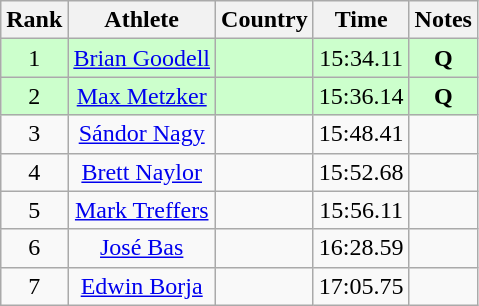<table class="wikitable sortable" style="text-align:center">
<tr>
<th>Rank</th>
<th>Athlete</th>
<th>Country</th>
<th>Time</th>
<th>Notes</th>
</tr>
<tr bgcolor=ccffcc>
<td>1</td>
<td><a href='#'>Brian Goodell</a></td>
<td align=left></td>
<td>15:34.11</td>
<td><strong>Q </strong></td>
</tr>
<tr bgcolor=ccffcc>
<td>2</td>
<td><a href='#'>Max Metzker</a></td>
<td align=left></td>
<td>15:36.14</td>
<td><strong>Q </strong></td>
</tr>
<tr>
<td>3</td>
<td><a href='#'>Sándor Nagy</a></td>
<td align=left></td>
<td>15:48.41</td>
<td><strong> </strong></td>
</tr>
<tr>
<td>4</td>
<td><a href='#'>Brett Naylor</a></td>
<td align=left></td>
<td>15:52.68</td>
<td><strong> </strong></td>
</tr>
<tr>
<td>5</td>
<td><a href='#'>Mark Treffers</a></td>
<td align=left></td>
<td>15:56.11</td>
<td><strong> </strong></td>
</tr>
<tr>
<td>6</td>
<td><a href='#'>José Bas</a></td>
<td align=left></td>
<td>16:28.59</td>
<td><strong> </strong></td>
</tr>
<tr>
<td>7</td>
<td><a href='#'>Edwin Borja</a></td>
<td align=left></td>
<td>17:05.75</td>
<td><strong> </strong></td>
</tr>
</table>
